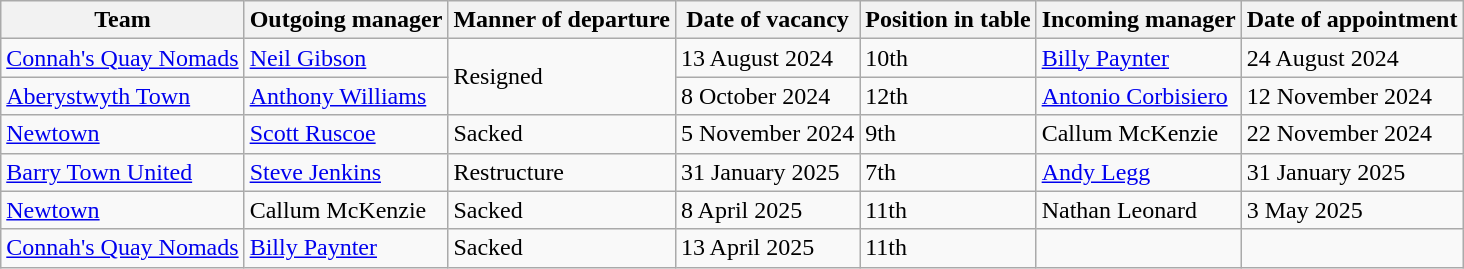<table class="wikitable sortable">
<tr>
<th>Team</th>
<th>Outgoing manager</th>
<th>Manner of departure</th>
<th>Date of vacancy</th>
<th>Position in table</th>
<th>Incoming manager</th>
<th>Date of appointment</th>
</tr>
<tr>
<td {{nowrap><a href='#'>Connah's Quay Nomads</a></td>
<td> <a href='#'>Neil Gibson</a></td>
<td rowspan="2">Resigned</td>
<td>13 August 2024</td>
<td>10th</td>
<td> <a href='#'>Billy Paynter</a></td>
<td>24 August 2024</td>
</tr>
<tr>
<td {{nowrap><a href='#'>Aberystwyth Town</a></td>
<td> <a href='#'>Anthony Williams</a></td>
<td>8 October 2024</td>
<td>12th</td>
<td> <a href='#'>Antonio Corbisiero</a></td>
<td>12 November 2024</td>
</tr>
<tr>
<td {{nowrap><a href='#'>Newtown</a></td>
<td> <a href='#'>Scott Ruscoe</a></td>
<td>Sacked</td>
<td>5 November 2024</td>
<td>9th</td>
<td> Callum McKenzie</td>
<td>22 November 2024</td>
</tr>
<tr>
<td {{nowrap><a href='#'>Barry Town United</a></td>
<td> <a href='#'>Steve Jenkins</a></td>
<td>Restructure</td>
<td>31 January 2025</td>
<td>7th</td>
<td> <a href='#'>Andy Legg</a></td>
<td>31 January 2025</td>
</tr>
<tr>
<td {{nowrap><a href='#'>Newtown</a></td>
<td> Callum McKenzie</td>
<td>Sacked</td>
<td>8 April 2025</td>
<td>11th</td>
<td> Nathan Leonard</td>
<td>3 May 2025</td>
</tr>
<tr>
<td {{nowrap><a href='#'>Connah's Quay Nomads</a></td>
<td> <a href='#'>Billy Paynter</a></td>
<td>Sacked</td>
<td>13 April 2025</td>
<td>11th</td>
<td></td>
<td></td>
</tr>
</table>
